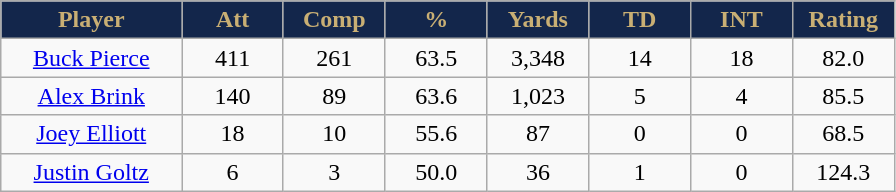<table class="wikitable sortable sortable">
<tr>
<th style="background:#13264B;color:#C9AF74;" width="16%">Player</th>
<th style="background:#13264B;color:#C9AF74;" width="9%">Att</th>
<th style="background:#13264B;color:#C9AF74;" width="9%">Comp</th>
<th style="background:#13264B;color:#C9AF74;" width="9%">%</th>
<th style="background:#13264B;color:#C9AF74;" width="9%">Yards</th>
<th style="background:#13264B;color:#C9AF74;" width="9%">TD</th>
<th style="background:#13264B;color:#C9AF74;" width="9%">INT</th>
<th style="background:#13264B;color:#C9AF74;" width="9%">Rating</th>
</tr>
<tr align="center">
<td><a href='#'>Buck Pierce</a></td>
<td>411</td>
<td>261</td>
<td>63.5</td>
<td>3,348</td>
<td>14</td>
<td>18</td>
<td>82.0</td>
</tr>
<tr align="center">
<td><a href='#'>Alex Brink</a></td>
<td>140</td>
<td>89</td>
<td>63.6</td>
<td>1,023</td>
<td>5</td>
<td>4</td>
<td>85.5</td>
</tr>
<tr align="center">
<td><a href='#'>Joey Elliott</a></td>
<td>18</td>
<td>10</td>
<td>55.6</td>
<td>87</td>
<td>0</td>
<td>0</td>
<td>68.5</td>
</tr>
<tr align="center">
<td><a href='#'>Justin Goltz</a></td>
<td>6</td>
<td>3</td>
<td>50.0</td>
<td>36</td>
<td>1</td>
<td>0</td>
<td>124.3</td>
</tr>
</table>
